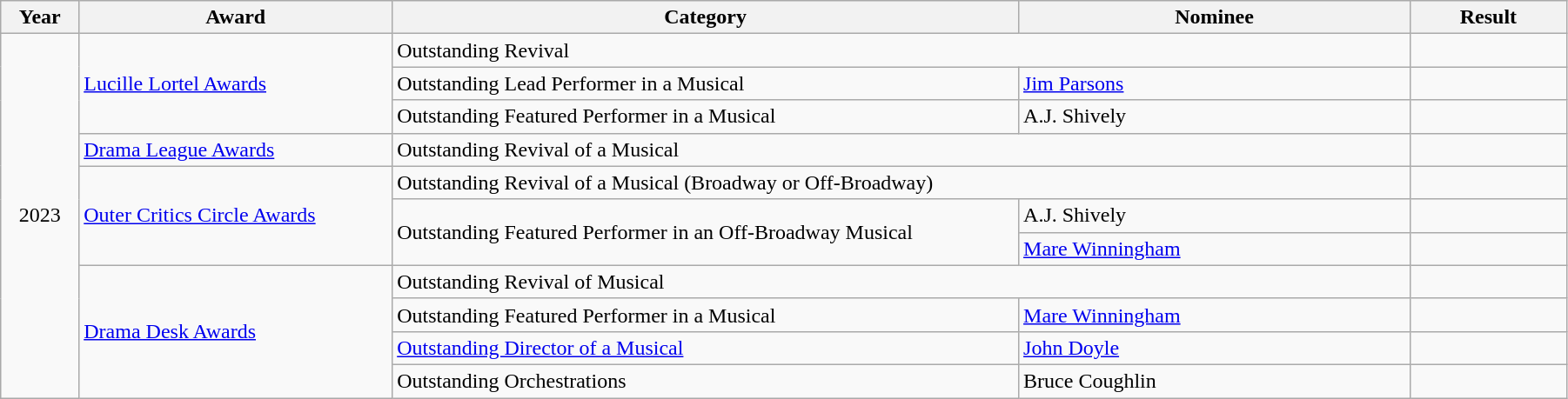<table class="wikitable" width="95%">
<tr>
<th width="5%">Year</th>
<th width="20%">Award</th>
<th width="40%">Category</th>
<th width="25%">Nominee</th>
<th width="10%">Result</th>
</tr>
<tr>
<td rowspan="11" align="center">2023</td>
<td rowspan="3"><a href='#'>Lucille Lortel Awards</a></td>
<td colspan="2">Outstanding Revival</td>
<td></td>
</tr>
<tr>
<td>Outstanding Lead Performer in a Musical</td>
<td><a href='#'>Jim Parsons</a></td>
<td></td>
</tr>
<tr>
<td>Outstanding Featured Performer in a Musical</td>
<td>A.J. Shively</td>
<td></td>
</tr>
<tr>
<td rowspan="1"><a href='#'>Drama League Awards</a></td>
<td colspan="2">Outstanding Revival of a Musical</td>
<td></td>
</tr>
<tr>
<td rowspan="3"><a href='#'>Outer Critics Circle Awards</a></td>
<td colspan="2">Outstanding Revival of a Musical (Broadway or Off-Broadway)</td>
<td></td>
</tr>
<tr>
<td rowspan="2">Outstanding Featured Performer in an Off-Broadway Musical</td>
<td>A.J. Shively</td>
<td></td>
</tr>
<tr>
<td><a href='#'>Mare Winningham</a></td>
<td></td>
</tr>
<tr>
<td rowspan="4"><a href='#'>Drama Desk Awards</a></td>
<td colspan="2">Outstanding Revival of Musical</td>
<td></td>
</tr>
<tr>
<td>Outstanding Featured Performer in a Musical</td>
<td><a href='#'>Mare Winningham</a></td>
<td></td>
</tr>
<tr>
<td><a href='#'>Outstanding Director of a Musical</a></td>
<td><a href='#'>John Doyle</a></td>
<td></td>
</tr>
<tr>
<td>Outstanding Orchestrations</td>
<td>Bruce Coughlin</td>
<td></td>
</tr>
</table>
